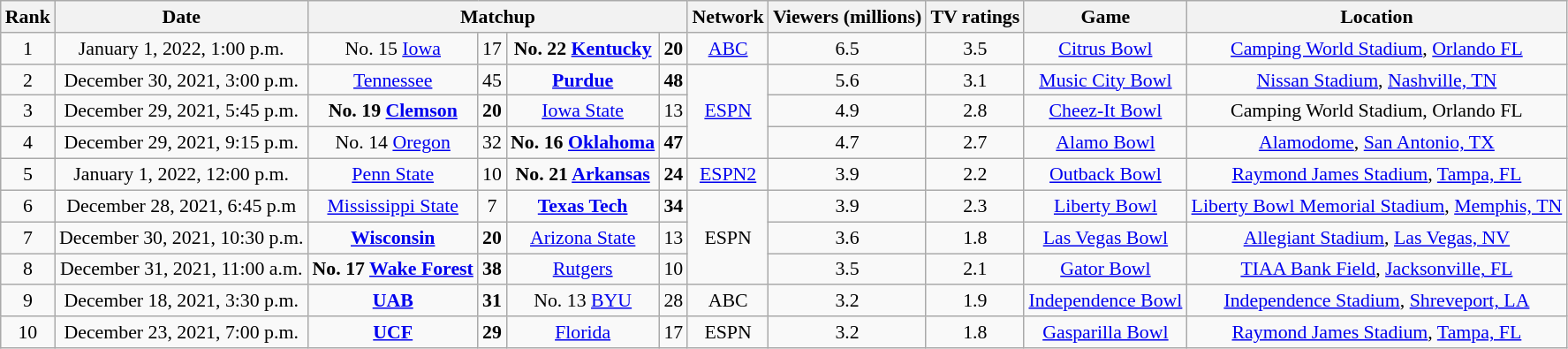<table class="wikitable" style="font-size: 91%; text-align:center">
<tr>
<th>Rank</th>
<th>Date</th>
<th colspan=4>Matchup</th>
<th>Network</th>
<th>Viewers (millions)</th>
<th>TV ratings</th>
<th>Game</th>
<th>Location</th>
</tr>
<tr>
<td>1</td>
<td>January 1, 2022, 1:00 p.m.</td>
<td>No. 15 <a href='#'>Iowa</a></td>
<td>17</td>
<td><strong>No. 22 <a href='#'>Kentucky</a></strong></td>
<td><strong>20</strong></td>
<td><a href='#'>ABC</a></td>
<td>6.5</td>
<td>3.5</td>
<td><a href='#'>Citrus Bowl</a></td>
<td><a href='#'>Camping World Stadium</a>, <a href='#'>Orlando FL</a></td>
</tr>
<tr>
<td>2</td>
<td>December 30, 2021, 3:00 p.m.</td>
<td><a href='#'>Tennessee</a></td>
<td>45</td>
<td><strong><a href='#'>Purdue</a></strong></td>
<td><strong>48</strong></td>
<td rowspan="3"><a href='#'>ESPN</a></td>
<td>5.6</td>
<td>3.1</td>
<td><a href='#'>Music City Bowl</a></td>
<td><a href='#'>Nissan Stadium</a>, <a href='#'>Nashville, TN</a></td>
</tr>
<tr>
<td>3</td>
<td>December 29, 2021, 5:45 p.m.</td>
<td><strong>No. 19 <a href='#'>Clemson</a></strong></td>
<td><strong>20</strong></td>
<td><a href='#'>Iowa State</a></td>
<td>13</td>
<td>4.9</td>
<td>2.8</td>
<td><a href='#'>Cheez-It Bowl</a></td>
<td>Camping World Stadium, Orlando FL</td>
</tr>
<tr>
<td>4</td>
<td>December 29, 2021, 9:15 p.m.</td>
<td>No. 14 <a href='#'>Oregon</a></td>
<td>32</td>
<td><strong>No. 16 <a href='#'>Oklahoma</a></strong></td>
<td><strong>47</strong></td>
<td>4.7</td>
<td>2.7</td>
<td><a href='#'>Alamo Bowl</a></td>
<td><a href='#'>Alamodome</a>, <a href='#'>San Antonio, TX</a></td>
</tr>
<tr>
<td>5</td>
<td>January 1, 2022, 12:00 p.m.</td>
<td><a href='#'>Penn State</a></td>
<td>10</td>
<td><strong>No. 21 <a href='#'>Arkansas</a></strong></td>
<td><strong>24</strong></td>
<td><a href='#'>ESPN2</a></td>
<td>3.9</td>
<td>2.2</td>
<td><a href='#'>Outback Bowl</a></td>
<td><a href='#'>Raymond James Stadium</a>, <a href='#'>Tampa, FL</a></td>
</tr>
<tr>
<td>6</td>
<td>December 28, 2021, 6:45 p.m</td>
<td><a href='#'>Mississippi State</a></td>
<td>7</td>
<td><a href='#'><strong>Texas Tech</strong></a></td>
<td><strong>34</strong></td>
<td rowspan="3">ESPN</td>
<td>3.9</td>
<td>2.3</td>
<td><a href='#'>Liberty Bowl</a></td>
<td><a href='#'>Liberty Bowl Memorial Stadium</a>, <a href='#'>Memphis, TN</a></td>
</tr>
<tr>
<td>7</td>
<td>December 30, 2021, 10:30 p.m.</td>
<td><strong><a href='#'>Wisconsin</a></strong></td>
<td><strong>20</strong></td>
<td><a href='#'>Arizona State</a></td>
<td>13</td>
<td>3.6</td>
<td>1.8</td>
<td><a href='#'>Las Vegas Bowl</a></td>
<td><a href='#'>Allegiant Stadium</a>, <a href='#'>Las Vegas, NV</a></td>
</tr>
<tr>
<td>8</td>
<td>December 31, 2021, 11:00 a.m.</td>
<td><strong>No. 17 <a href='#'>Wake Forest</a></strong></td>
<td><strong>38</strong></td>
<td><a href='#'>Rutgers</a></td>
<td>10</td>
<td>3.5</td>
<td>2.1</td>
<td><a href='#'>Gator Bowl</a></td>
<td><a href='#'>TIAA Bank Field</a>, <a href='#'>Jacksonville, FL</a></td>
</tr>
<tr>
<td>9</td>
<td>December 18, 2021, 3:30 p.m.</td>
<td><strong><a href='#'>UAB</a></strong></td>
<td><strong>31</strong></td>
<td>No. 13 <a href='#'>BYU</a></td>
<td>28</td>
<td>ABC</td>
<td>3.2</td>
<td>1.9</td>
<td><a href='#'>Independence Bowl</a></td>
<td><a href='#'>Independence Stadium</a>, <a href='#'>Shreveport, LA</a></td>
</tr>
<tr>
<td>10</td>
<td>December 23, 2021, 7:00 p.m.</td>
<td><strong><a href='#'>UCF</a></strong></td>
<td><strong>29</strong></td>
<td><a href='#'>Florida</a></td>
<td>17</td>
<td>ESPN</td>
<td>3.2</td>
<td>1.8</td>
<td><a href='#'>Gasparilla Bowl</a></td>
<td><a href='#'>Raymond James Stadium</a>, <a href='#'>Tampa, FL</a></td>
</tr>
</table>
